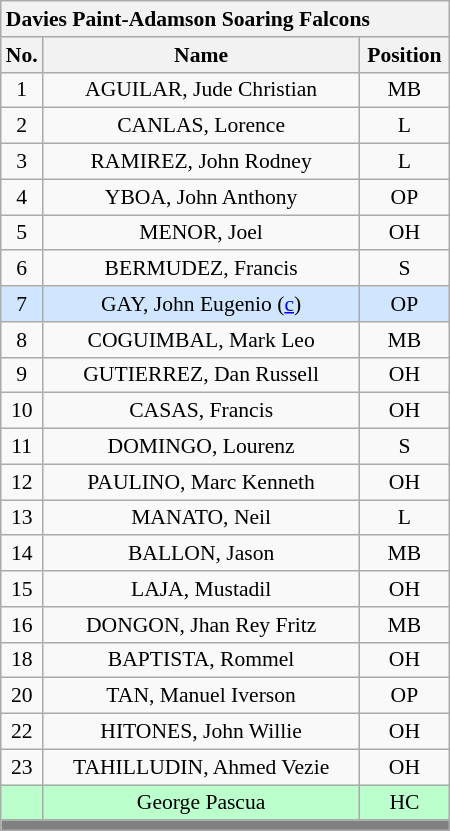<table class='wikitable mw-collapsible mw-collapsed' style='text-align: center; font-size: 90%; width: 300px; border: none;'>
<tr>
<th style='text-align: left;' colspan=3>Davies Paint-Adamson Soaring Falcons</th>
</tr>
<tr>
<th style="width:7%">No.</th>
<th>Name</th>
<th style="width:20%">Position</th>
</tr>
<tr>
<td>1</td>
<td>AGUILAR, Jude Christian</td>
<td>MB</td>
</tr>
<tr>
<td>2</td>
<td>CANLAS, Lorence</td>
<td>L</td>
</tr>
<tr>
<td>3</td>
<td>RAMIREZ, John Rodney</td>
<td>L</td>
</tr>
<tr>
<td>4</td>
<td>YBOA, John Anthony</td>
<td>OP</td>
</tr>
<tr>
<td>5</td>
<td>MENOR, Joel</td>
<td>OH</td>
</tr>
<tr>
<td>6</td>
<td>BERMUDEZ, Francis</td>
<td>S</td>
</tr>
<tr bgcolor=#DOE6FF>
<td>7</td>
<td>GAY, John Eugenio (<a href='#'>c</a>)</td>
<td>OP</td>
</tr>
<tr>
<td>8</td>
<td>COGUIMBAL, Mark Leo</td>
<td>MB</td>
</tr>
<tr>
<td>9</td>
<td>GUTIERREZ, Dan Russell</td>
<td>OH</td>
</tr>
<tr>
<td>10</td>
<td>CASAS, Francis</td>
<td>OH</td>
</tr>
<tr>
<td>11</td>
<td>DOMINGO, Lourenz</td>
<td>S</td>
</tr>
<tr>
<td>12</td>
<td>PAULINO, Marc Kenneth</td>
<td>OH</td>
</tr>
<tr>
<td>13</td>
<td>MANATO, Neil</td>
<td>L</td>
</tr>
<tr>
<td>14</td>
<td>BALLON, Jason</td>
<td>MB</td>
</tr>
<tr>
<td>15</td>
<td>LAJA, Mustadil</td>
<td>OH</td>
</tr>
<tr>
<td>16</td>
<td>DONGON, Jhan Rey Fritz</td>
<td>MB</td>
</tr>
<tr>
<td>18</td>
<td>BAPTISTA, Rommel</td>
<td>OH</td>
</tr>
<tr>
<td>20</td>
<td>TAN, Manuel Iverson</td>
<td>OP</td>
</tr>
<tr>
<td>22</td>
<td>HITONES, John Willie</td>
<td>OH</td>
</tr>
<tr>
<td>23</td>
<td>TAHILLUDIN, Ahmed Vezie</td>
<td>OH</td>
</tr>
<tr bgcolor=#BBFFCC>
<td></td>
<td>George Pascua</td>
<td>HC</td>
</tr>
<tr>
<th style='background: grey;' colspan=3></th>
</tr>
</table>
